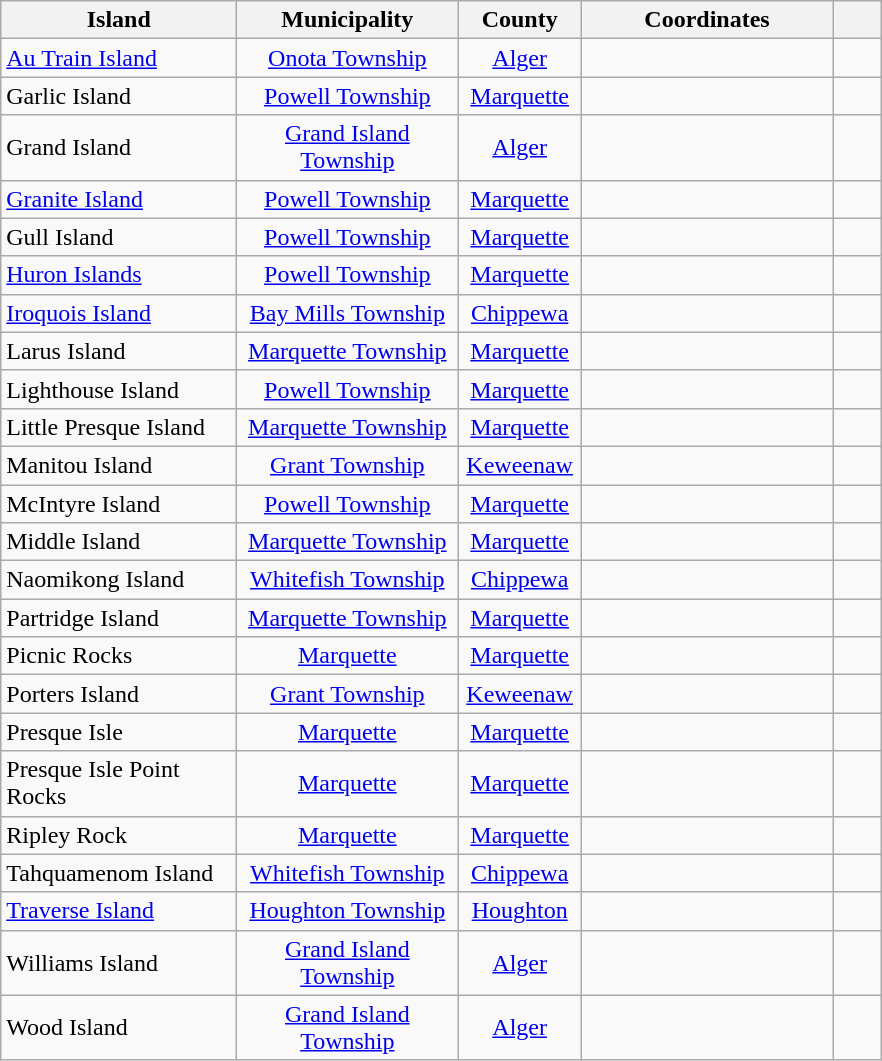<table class="wikitable sortable" style="text-align:center">
<tr>
<th width="150pt">Island</th>
<th width="140pt">Municipality</th>
<th width="75pt">County</th>
<th width="160pt">Coordinates</th>
<th width="25pt" class="unsortable"></th>
</tr>
<tr>
<td align="left"><a href='#'>Au Train Island</a></td>
<td><a href='#'>Onota Township</a></td>
<td><a href='#'>Alger</a></td>
<td></td>
<td></td>
</tr>
<tr>
<td align="left">Garlic Island</td>
<td><a href='#'>Powell Township</a></td>
<td><a href='#'>Marquette</a></td>
<td></td>
<td></td>
</tr>
<tr>
<td align="left">Grand Island</td>
<td><a href='#'>Grand Island Township</a></td>
<td><a href='#'>Alger</a></td>
<td></td>
<td></td>
</tr>
<tr>
<td align="left"><a href='#'>Granite Island</a></td>
<td><a href='#'>Powell Township</a></td>
<td><a href='#'>Marquette</a></td>
<td></td>
<td></td>
</tr>
<tr>
<td align="left">Gull Island</td>
<td><a href='#'>Powell Township</a></td>
<td><a href='#'>Marquette</a></td>
<td></td>
<td></td>
</tr>
<tr>
<td align="left"><a href='#'>Huron Islands</a></td>
<td><a href='#'>Powell Township</a></td>
<td><a href='#'>Marquette</a></td>
<td></td>
<td></td>
</tr>
<tr>
<td align="left"><a href='#'>Iroquois Island</a></td>
<td><a href='#'>Bay Mills Township</a></td>
<td><a href='#'>Chippewa</a></td>
<td></td>
<td></td>
</tr>
<tr>
<td align="left">Larus Island</td>
<td><a href='#'>Marquette Township</a></td>
<td><a href='#'>Marquette</a></td>
<td></td>
<td></td>
</tr>
<tr>
<td align="left">Lighthouse Island</td>
<td><a href='#'>Powell Township</a></td>
<td><a href='#'>Marquette</a></td>
<td></td>
<td></td>
</tr>
<tr>
<td align="left">Little Presque Island</td>
<td><a href='#'>Marquette Township</a></td>
<td><a href='#'>Marquette</a></td>
<td></td>
<td></td>
</tr>
<tr>
<td align="left">Manitou Island</td>
<td><a href='#'>Grant Township</a></td>
<td><a href='#'>Keweenaw</a></td>
<td></td>
<td></td>
</tr>
<tr>
<td align="left">McIntyre Island</td>
<td><a href='#'>Powell Township</a></td>
<td><a href='#'>Marquette</a></td>
<td></td>
<td></td>
</tr>
<tr>
<td align="left">Middle Island</td>
<td><a href='#'>Marquette Township</a></td>
<td><a href='#'>Marquette</a></td>
<td></td>
<td></td>
</tr>
<tr>
<td align="left">Naomikong Island</td>
<td><a href='#'>Whitefish Township</a></td>
<td><a href='#'>Chippewa</a></td>
<td></td>
<td></td>
</tr>
<tr>
<td align="left">Partridge Island</td>
<td><a href='#'>Marquette Township</a></td>
<td><a href='#'>Marquette</a></td>
<td></td>
<td></td>
</tr>
<tr>
<td align="left">Picnic Rocks</td>
<td><a href='#'>Marquette</a></td>
<td><a href='#'>Marquette</a></td>
<td></td>
<td></td>
</tr>
<tr>
<td align="left">Porters Island</td>
<td><a href='#'>Grant Township</a></td>
<td><a href='#'>Keweenaw</a></td>
<td></td>
<td></td>
</tr>
<tr>
<td align="left">Presque Isle</td>
<td><a href='#'>Marquette</a></td>
<td><a href='#'>Marquette</a></td>
<td></td>
<td></td>
</tr>
<tr>
<td align="left">Presque Isle Point Rocks</td>
<td><a href='#'>Marquette</a></td>
<td><a href='#'>Marquette</a></td>
<td></td>
<td></td>
</tr>
<tr>
<td align="left">Ripley Rock</td>
<td><a href='#'>Marquette</a></td>
<td><a href='#'>Marquette</a></td>
<td></td>
<td></td>
</tr>
<tr>
<td align="left">Tahquamenom Island</td>
<td><a href='#'>Whitefish Township</a></td>
<td><a href='#'>Chippewa</a></td>
<td></td>
<td></td>
</tr>
<tr>
<td align="left"><a href='#'>Traverse Island</a></td>
<td><a href='#'>Houghton Township</a></td>
<td><a href='#'>Houghton</a></td>
<td></td>
<td></td>
</tr>
<tr>
<td align="left">Williams Island</td>
<td><a href='#'>Grand Island Township</a></td>
<td><a href='#'>Alger</a></td>
<td></td>
<td></td>
</tr>
<tr>
<td align="left">Wood Island</td>
<td><a href='#'>Grand Island Township</a></td>
<td><a href='#'>Alger</a></td>
<td></td>
<td></td>
</tr>
</table>
